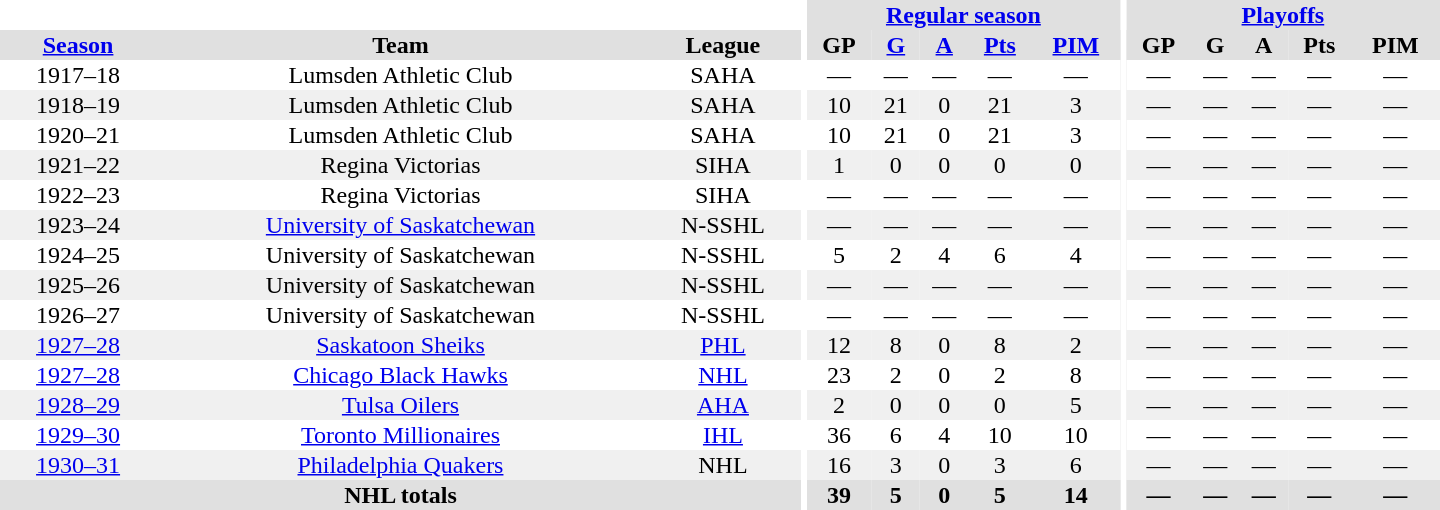<table border="0" cellpadding="1" cellspacing="0" style="text-align:center; width:60em">
<tr bgcolor="#e0e0e0">
<th colspan="3" bgcolor="#ffffff"></th>
<th rowspan="100" bgcolor="#ffffff"></th>
<th colspan="5"><a href='#'>Regular season</a></th>
<th rowspan="100" bgcolor="#ffffff"></th>
<th colspan="5"><a href='#'>Playoffs</a></th>
</tr>
<tr bgcolor="#e0e0e0">
<th><a href='#'>Season</a></th>
<th>Team</th>
<th>League</th>
<th>GP</th>
<th><a href='#'>G</a></th>
<th><a href='#'>A</a></th>
<th><a href='#'>Pts</a></th>
<th><a href='#'>PIM</a></th>
<th>GP</th>
<th>G</th>
<th>A</th>
<th>Pts</th>
<th>PIM</th>
</tr>
<tr>
<td>1917–18</td>
<td>Lumsden Athletic Club</td>
<td>SAHA</td>
<td>—</td>
<td>—</td>
<td>—</td>
<td>—</td>
<td>—</td>
<td>—</td>
<td>—</td>
<td>—</td>
<td>—</td>
<td>—</td>
</tr>
<tr bgcolor="#f0f0f0">
<td>1918–19</td>
<td>Lumsden Athletic Club</td>
<td>SAHA</td>
<td>10</td>
<td>21</td>
<td>0</td>
<td>21</td>
<td>3</td>
<td>—</td>
<td>—</td>
<td>—</td>
<td>—</td>
<td>—</td>
</tr>
<tr>
<td>1920–21</td>
<td>Lumsden Athletic Club</td>
<td>SAHA</td>
<td>10</td>
<td>21</td>
<td>0</td>
<td>21</td>
<td>3</td>
<td>—</td>
<td>—</td>
<td>—</td>
<td>—</td>
<td>—</td>
</tr>
<tr bgcolor="#f0f0f0">
<td>1921–22</td>
<td>Regina Victorias</td>
<td>SIHA</td>
<td>1</td>
<td>0</td>
<td>0</td>
<td>0</td>
<td>0</td>
<td>—</td>
<td>—</td>
<td>—</td>
<td>—</td>
<td>—</td>
</tr>
<tr>
<td>1922–23</td>
<td>Regina Victorias</td>
<td>SIHA</td>
<td>—</td>
<td>—</td>
<td>—</td>
<td>—</td>
<td>—</td>
<td>—</td>
<td>—</td>
<td>—</td>
<td>—</td>
<td>—</td>
</tr>
<tr bgcolor="#f0f0f0">
<td>1923–24</td>
<td><a href='#'>University of Saskatchewan</a></td>
<td>N-SSHL</td>
<td>—</td>
<td>—</td>
<td>—</td>
<td>—</td>
<td>—</td>
<td>—</td>
<td>—</td>
<td>—</td>
<td>—</td>
<td>—</td>
</tr>
<tr>
<td>1924–25</td>
<td>University of Saskatchewan</td>
<td>N-SSHL</td>
<td>5</td>
<td>2</td>
<td>4</td>
<td>6</td>
<td>4</td>
<td>—</td>
<td>—</td>
<td>—</td>
<td>—</td>
<td>—</td>
</tr>
<tr bgcolor="#f0f0f0">
<td>1925–26</td>
<td>University of Saskatchewan</td>
<td>N-SSHL</td>
<td>—</td>
<td>—</td>
<td>—</td>
<td>—</td>
<td>—</td>
<td>—</td>
<td>—</td>
<td>—</td>
<td>—</td>
<td>—</td>
</tr>
<tr>
<td>1926–27</td>
<td>University of Saskatchewan</td>
<td>N-SSHL</td>
<td>—</td>
<td>—</td>
<td>—</td>
<td>—</td>
<td>—</td>
<td>—</td>
<td>—</td>
<td>—</td>
<td>—</td>
<td>—</td>
</tr>
<tr bgcolor="#f0f0f0">
<td><a href='#'>1927–28</a></td>
<td><a href='#'>Saskatoon Sheiks</a></td>
<td><a href='#'>PHL</a></td>
<td>12</td>
<td>8</td>
<td>0</td>
<td>8</td>
<td>2</td>
<td>—</td>
<td>—</td>
<td>—</td>
<td>—</td>
<td>—</td>
</tr>
<tr>
<td><a href='#'>1927–28</a></td>
<td><a href='#'>Chicago Black Hawks</a></td>
<td><a href='#'>NHL</a></td>
<td>23</td>
<td>2</td>
<td>0</td>
<td>2</td>
<td>8</td>
<td>—</td>
<td>—</td>
<td>—</td>
<td>—</td>
<td>—</td>
</tr>
<tr bgcolor="#f0f0f0">
<td><a href='#'>1928–29</a></td>
<td><a href='#'>Tulsa Oilers</a></td>
<td><a href='#'>AHA</a></td>
<td>2</td>
<td>0</td>
<td>0</td>
<td>0</td>
<td>5</td>
<td>—</td>
<td>—</td>
<td>—</td>
<td>—</td>
<td>—</td>
</tr>
<tr>
<td><a href='#'>1929–30</a></td>
<td><a href='#'>Toronto Millionaires</a></td>
<td><a href='#'>IHL</a></td>
<td>36</td>
<td>6</td>
<td>4</td>
<td>10</td>
<td>10</td>
<td>—</td>
<td>—</td>
<td>—</td>
<td>—</td>
<td>—</td>
</tr>
<tr bgcolor="#f0f0f0">
<td><a href='#'>1930–31</a></td>
<td><a href='#'>Philadelphia Quakers</a></td>
<td>NHL</td>
<td>16</td>
<td>3</td>
<td>0</td>
<td>3</td>
<td>6</td>
<td>—</td>
<td>—</td>
<td>—</td>
<td>—</td>
<td>—</td>
</tr>
<tr bgcolor="#e0e0e0">
<th colspan="3">NHL totals</th>
<th>39</th>
<th>5</th>
<th>0</th>
<th>5</th>
<th>14</th>
<th>—</th>
<th>—</th>
<th>—</th>
<th>—</th>
<th>—</th>
</tr>
</table>
